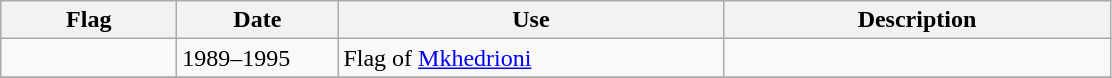<table class="wikitable">
<tr>
<th width="110">Flag</th>
<th width="100">Date</th>
<th width="250">Use</th>
<th width="250">Description</th>
</tr>
<tr>
<td></td>
<td>1989–1995</td>
<td>Flag of <a href='#'>Mkhedrioni</a></td>
<td></td>
</tr>
<tr>
</tr>
</table>
